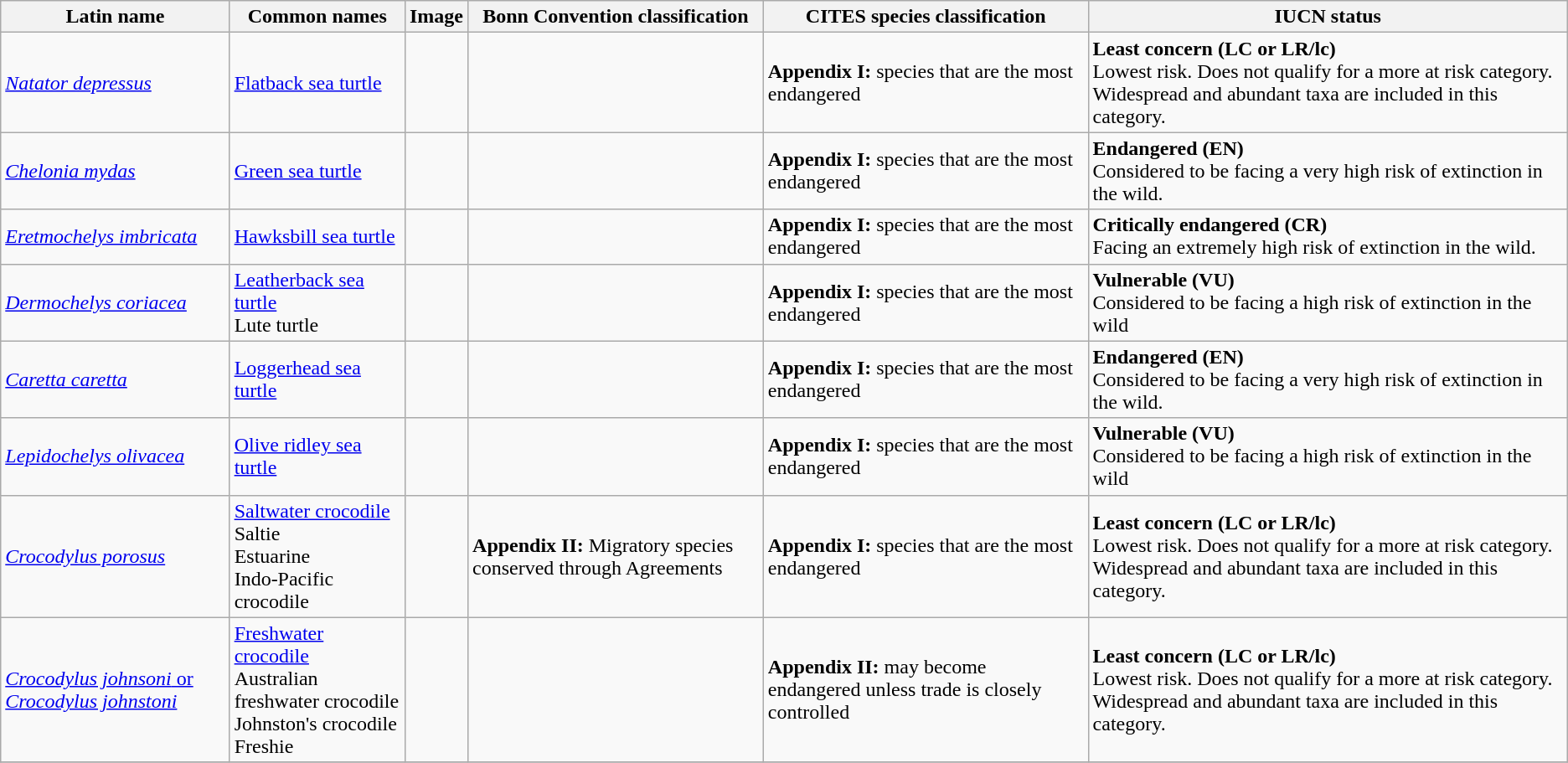<table class="wikitable">
<tr>
<th scope=col>Latin name</th>
<th scope=col>Common names</th>
<th scope=col>Image</th>
<th scope=col>Bonn Convention classification</th>
<th scope=col>CITES species classification</th>
<th scope=col>IUCN status</th>
</tr>
<tr>
<td scope="row"><em><a href='#'>Natator depressus</a></em></td>
<td><a href='#'>Flatback sea turtle</a></td>
<td></td>
<td></td>
<td><strong>Appendix I:</strong> species that are the most endangered</td>
<td> <strong>Least concern (LC or LR/lc)</strong><br>Lowest risk. Does not qualify for a more at risk category. Widespread and abundant taxa are included in this category.</td>
</tr>
<tr>
<td scope="row"><em><a href='#'>Chelonia mydas</a></em></td>
<td><a href='#'>Green sea turtle</a></td>
<td></td>
<td></td>
<td><strong>Appendix I:</strong> species that are the most endangered</td>
<td> <strong>Endangered (EN)</strong><br>Considered to be facing a very high risk of extinction in the wild.</td>
</tr>
<tr>
<td scope="row"><em><a href='#'>Eretmochelys imbricata</a></em></td>
<td><a href='#'>Hawksbill sea turtle</a></td>
<td></td>
<td></td>
<td><strong>Appendix I:</strong> species that are the most endangered</td>
<td> <strong>Critically endangered (CR)</strong><br>Facing an extremely high risk of extinction in the wild.</td>
</tr>
<tr>
<td scope="row"><em><a href='#'>Dermochelys coriacea</a></em></td>
<td><a href='#'>Leatherback sea turtle</a><br>Lute turtle</td>
<td></td>
<td></td>
<td><strong>Appendix I:</strong> species that are the most endangered</td>
<td> <strong>Vulnerable (VU)</strong><br>Considered to be facing a high risk of extinction in the wild</td>
</tr>
<tr>
<td scope="row"><em><a href='#'>Caretta caretta</a></em></td>
<td><a href='#'>Loggerhead sea turtle</a></td>
<td></td>
<td></td>
<td><strong>Appendix I:</strong> species that are the most endangered</td>
<td> <strong>Endangered (EN)</strong><br>Considered to be facing a very high risk of extinction in the wild.</td>
</tr>
<tr>
<td scope="row"><em><a href='#'>Lepidochelys olivacea</a></em></td>
<td><a href='#'>Olive ridley sea turtle</a></td>
<td></td>
<td></td>
<td><strong>Appendix I:</strong> species that are the most endangered</td>
<td> <strong>Vulnerable (VU)</strong><br>Considered to be facing a high risk of extinction in the wild</td>
</tr>
<tr>
<td scope="row"><em><a href='#'>Crocodylus porosus</a></em></td>
<td><a href='#'>Saltwater crocodile</a><br>Saltie<br>Estuarine<br>Indo-Pacific crocodile</td>
<td></td>
<td><strong>Appendix II:</strong> Migratory species conserved through Agreements</td>
<td><strong>Appendix I:</strong> species that are the most endangered</td>
<td> <strong>Least concern (LC or LR/lc)</strong><br>Lowest risk. Does not qualify for a more at risk category. Widespread and abundant taxa are included in this category.</td>
</tr>
<tr>
<td scope="row"><a href='#'><em>Crocodylus johnsoni</em> or <em>Crocodylus johnstoni</em></a></td>
<td><a href='#'>Freshwater crocodile</a><br>Australian freshwater crocodile<br>Johnston's crocodile<br>Freshie</td>
<td></td>
<td></td>
<td><strong>Appendix II:</strong> may become endangered unless trade is closely controlled</td>
<td> <strong>Least concern (LC or LR/lc)</strong><br>Lowest risk. Does not qualify for a more at risk category. Widespread and abundant taxa are included in this category.</td>
</tr>
<tr>
</tr>
</table>
